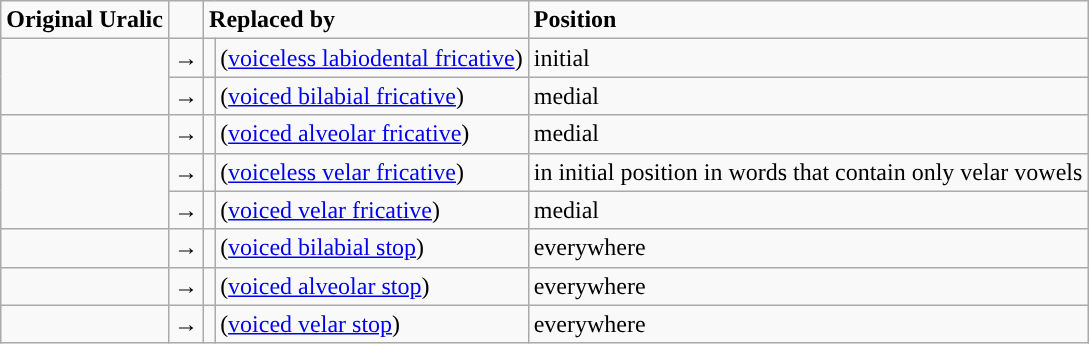<table class="wikitable" border="1! width=100% align=center">
<tr>
<td><strong>Original Uralic</strong></td>
<td></td>
<td colspan=2><strong>Replaced by</strong></td>
<td><strong>Position</strong></td>
</tr>
<tr>
<td rowspan="2"></td>
<td>→</td>
<td></td>
<td>(<a href='#'>voiceless labiodental fricative</a>)</td>
<td>initial</td>
</tr>
<tr>
<td>→</td>
<td></td>
<td>(<a href='#'>voiced bilabial fricative</a>)</td>
<td>medial</td>
</tr>
<tr>
<td></td>
<td>→</td>
<td></td>
<td>(<a href='#'>voiced alveolar fricative</a>)</td>
<td>medial</td>
</tr>
<tr>
<td rowspan="2"></td>
<td>→</td>
<td></td>
<td>(<a href='#'>voiceless velar fricative</a>)</td>
<td>in initial position in words that contain only velar vowels</td>
</tr>
<tr>
<td>→</td>
<td></td>
<td>(<a href='#'>voiced velar fricative</a>)</td>
<td>medial</td>
</tr>
<tr>
<td></td>
<td>→</td>
<td></td>
<td>(<a href='#'>voiced bilabial stop</a>)</td>
<td>everywhere</td>
</tr>
<tr>
<td></td>
<td>→</td>
<td></td>
<td>(<a href='#'>voiced alveolar stop</a>)</td>
<td>everywhere</td>
</tr>
<tr>
<td></td>
<td>→</td>
<td></td>
<td>(<a href='#'>voiced velar stop</a>)</td>
<td>everywhere</td>
</tr>
</table>
